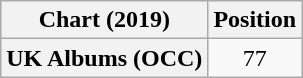<table class="wikitable plainrowheaders" style="text-align:center">
<tr>
<th scope="col">Chart (2019)</th>
<th scope="col">Position</th>
</tr>
<tr>
<th scope="row">UK Albums (OCC)</th>
<td>77</td>
</tr>
</table>
